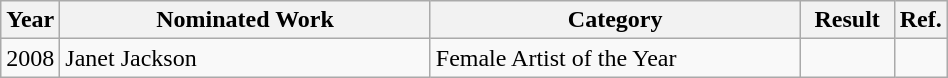<table class="wikitable" width="50%">
<tr>
<th width="5%">Year</th>
<th width="40%">Nominated Work</th>
<th width="40%">Category</th>
<th width="10%">Result</th>
<th width="5%">Ref.</th>
</tr>
<tr>
<td>2008</td>
<td>Janet Jackson</td>
<td>Female Artist of the Year</td>
<td></td>
<td></td>
</tr>
</table>
